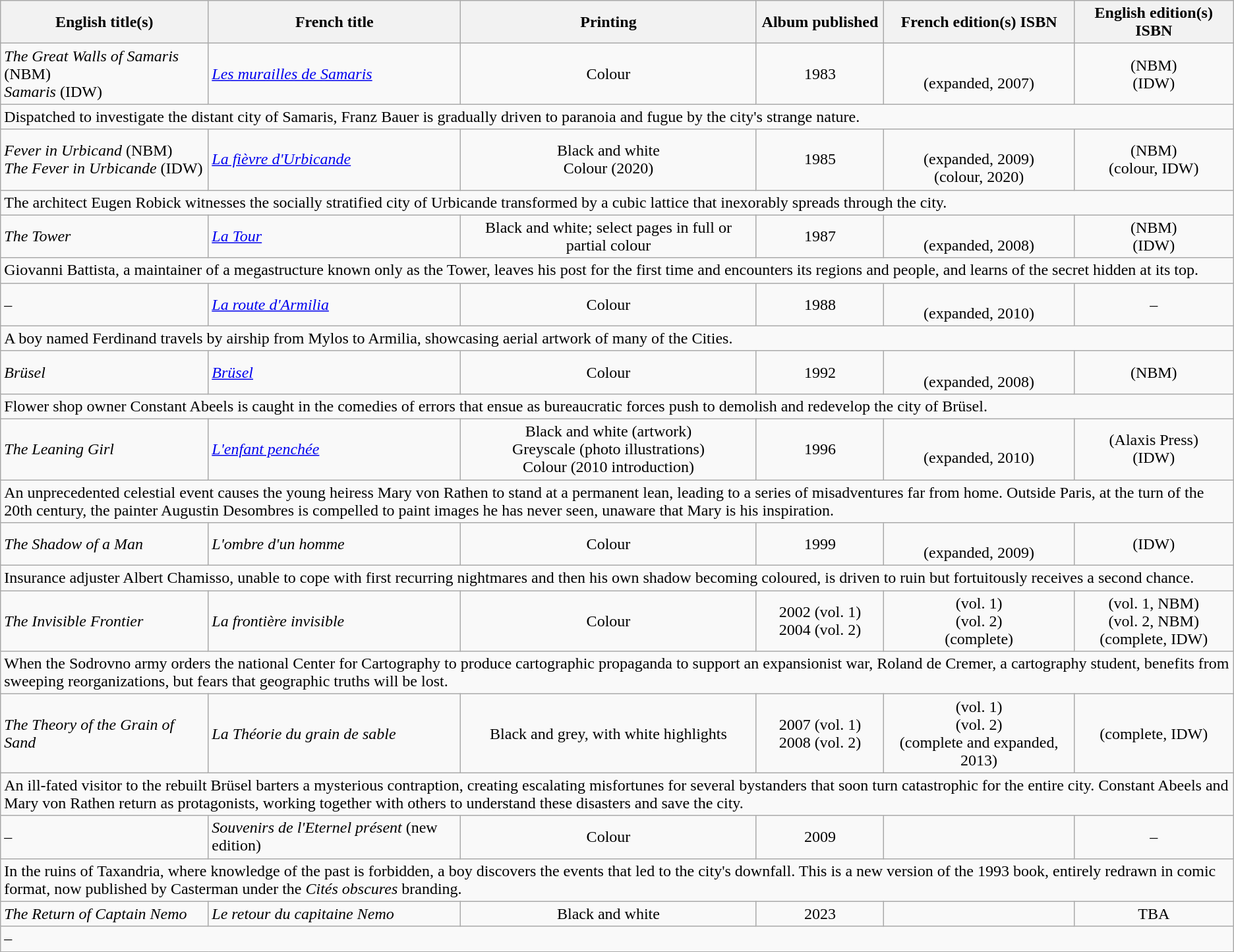<table class="wikitable" style="text-align: center;">
<tr>
<th>English title(s)</th>
<th>French title</th>
<th>Printing</th>
<th>Album published</th>
<th>French edition(s) ISBN</th>
<th>English edition(s) ISBN</th>
</tr>
<tr>
<td style="text-align: left;"><em>The Great Walls of Samaris</em> (NBM)<br><em>Samaris</em> (IDW)</td>
<td style="text-align: left;"><em><a href='#'>Les murailles de Samaris</a></em></td>
<td>Colour</td>
<td>1983</td>
<td><br> (expanded, 2007)</td>
<td> (NBM)<br> (IDW)</td>
</tr>
<tr style="text-align: left;">
<td colspan="7">Dispatched to investigate the distant city of Samaris, Franz Bauer is gradually driven to paranoia and fugue by the city's strange nature.</td>
</tr>
<tr>
<td style="text-align: left;"><em>Fever in Urbicand</em> (NBM)<br><em>The Fever in Urbicande</em> (IDW)</td>
<td style="text-align: left;"><em><a href='#'>La fièvre d'Urbicande</a></em></td>
<td>Black and white<br>Colour (2020)</td>
<td>1985</td>
<td><br> (expanded, 2009)<br> (colour, 2020)</td>
<td> (NBM)<br> (colour, IDW)</td>
</tr>
<tr style="text-align: left;">
<td colspan="7">The architect Eugen Robick witnesses the socially stratified city of Urbicande transformed by a cubic lattice that inexorably spreads through the city.</td>
</tr>
<tr>
<td style="text-align: left;"><em>The Tower</em></td>
<td style="text-align: left;"><em><a href='#'>La Tour</a></em></td>
<td>Black and white; select pages in full or partial colour</td>
<td>1987</td>
<td><br> (expanded, 2008)</td>
<td> (NBM)<br> (IDW)</td>
</tr>
<tr style="text-align: left;">
<td colspan="7">Giovanni Battista, a maintainer of a megastructure known only as the Tower, leaves his post for the first time and encounters its regions and people, and learns of the secret hidden at its top.</td>
</tr>
<tr>
<td style="text-align: left;">–</td>
<td style="text-align: left;"><em><a href='#'>La route d'Armilia</a></em></td>
<td>Colour</td>
<td>1988</td>
<td><br> (expanded, 2010)</td>
<td>–</td>
</tr>
<tr style="text-align: left;">
<td colspan="7">A boy named Ferdinand travels by airship from Mylos to Armilia, showcasing aerial artwork of many of the Cities.</td>
</tr>
<tr>
<td style="text-align: left;"><em>Brüsel</em></td>
<td style="text-align: left;"><em><a href='#'>Brüsel</a></em></td>
<td>Colour</td>
<td>1992</td>
<td><br> (expanded, 2008)</td>
<td> (NBM)</td>
</tr>
<tr style="text-align: left;">
<td colspan="7">Flower shop owner Constant Abeels is caught in the comedies of errors that ensue as bureaucratic forces push to demolish and redevelop the city of Brüsel.</td>
</tr>
<tr>
<td style="text-align: left;"><em>The Leaning Girl</em></td>
<td style="text-align: left;"><em><a href='#'>L'enfant penchée</a></em></td>
<td>Black and white (artwork)<br>Greyscale (photo illustrations)<br>Colour (2010 introduction)</td>
<td>1996</td>
<td><br> (expanded, 2010)</td>
<td> (Alaxis Press)<br> (IDW)</td>
</tr>
<tr style="text-align: left;">
<td colspan="7">An unprecedented celestial event causes the young heiress Mary von Rathen to stand at a permanent lean, leading to a series of misadventures far from home. Outside Paris, at the turn of the 20th century, the painter Augustin Desombres is compelled to paint images he has never seen, unaware that Mary is his inspiration.</td>
</tr>
<tr>
<td style="text-align: left;"><em>The Shadow of a Man</em></td>
<td style="text-align: left;"><em>L'ombre d'un homme</em></td>
<td>Colour</td>
<td>1999</td>
<td><br> (expanded, 2009)</td>
<td> (IDW)</td>
</tr>
<tr style="text-align: left;">
<td colspan="7">Insurance adjuster Albert Chamisso, unable to cope with first recurring nightmares and then his own shadow becoming coloured, is driven to ruin but fortuitously receives a second chance.</td>
</tr>
<tr>
<td style="text-align: left;"><em>The Invisible Frontier</em></td>
<td style="text-align: left;"><em>La frontière invisible</em></td>
<td>Colour</td>
<td>2002 (vol. 1)<br>2004 (vol. 2)</td>
<td> (vol. 1)<br> (vol. 2)<br> (complete)</td>
<td> (vol. 1, NBM)<br> (vol. 2, NBM)<br> (complete, IDW)</td>
</tr>
<tr style="text-align: left;">
<td colspan="7">When the Sodrovno army orders the national Center for Cartography to produce cartographic propaganda to support an expansionist war, Roland de Cremer, a cartography student, benefits from sweeping reorganizations, but fears that geographic truths will be lost.</td>
</tr>
<tr>
<td style="text-align: left;"><em>The Theory of the Grain of Sand</em></td>
<td style="text-align: left;"><em>La Théorie du grain de sable</em></td>
<td>Black and grey, with white highlights</td>
<td>2007 (vol. 1)<br>2008 (vol. 2)</td>
<td> (vol. 1)<br> (vol. 2)<br> (complete and expanded, 2013)</td>
<td> (complete, IDW)</td>
</tr>
<tr style="text-align: left;">
<td colspan="7">An ill-fated visitor to the rebuilt Brüsel barters a mysterious contraption, creating escalating misfortunes for several bystanders that soon turn catastrophic for the entire city. Constant Abeels and Mary von Rathen return as protagonists, working together with others to understand these disasters and save the city.</td>
</tr>
<tr>
<td style="text-align: left;">–</td>
<td style="text-align: left;"><em>Souvenirs de l'Eternel présent</em> (new edition)</td>
<td>Colour</td>
<td>2009</td>
<td></td>
<td>–</td>
</tr>
<tr style="text-align: left;">
<td colspan="7">In the ruins of Taxandria, where knowledge of the past is forbidden, a boy discovers the events that led to the city's downfall. This is a new version of the 1993 book, entirely redrawn in comic format, now published by Casterman under the <em>Cités obscures</em> branding.</td>
</tr>
<tr>
<td style="text-align: left;"><em>The Return of Captain Nemo</em></td>
<td style="text-align: left;"><em>Le retour du capitaine Nemo</em></td>
<td>Black and white</td>
<td>2023</td>
<td></td>
<td>TBA</td>
</tr>
<tr style="text-align: left;">
<td colspan="7">–</td>
</tr>
<tr>
</tr>
</table>
